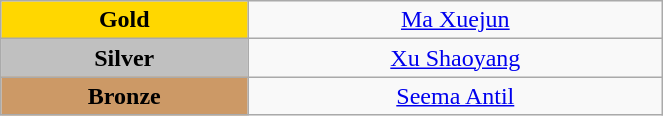<table class="wikitable" style="text-align:center; " width="35%">
<tr>
<td bgcolor="gold"><strong>Gold</strong></td>
<td><a href='#'>Ma Xuejun</a><br>  <small><em></em></small></td>
</tr>
<tr>
<td bgcolor="silver"><strong>Silver</strong></td>
<td><a href='#'>Xu Shaoyang</a><br>  <small><em></em></small></td>
</tr>
<tr>
<td bgcolor="CC9966"><strong>Bronze</strong></td>
<td><a href='#'>Seema Antil</a><br>  <small><em></em></small></td>
</tr>
</table>
